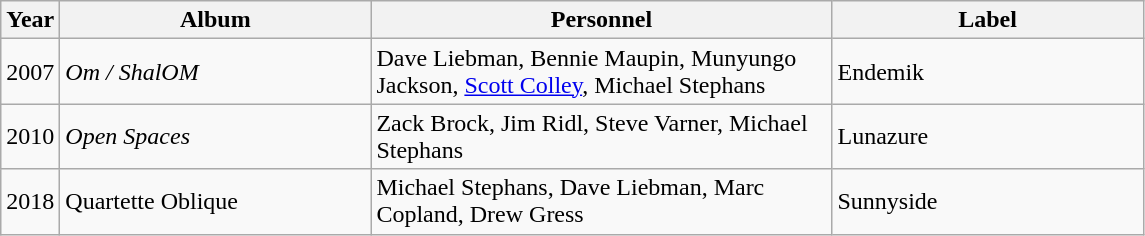<table class="wikitable sortable">
<tr>
<th style="vertical-align:bottom; text-align:center; width:15px;">Year</th>
<th valign="bottom" style="text-align:center; width:200px;">Album</th>
<th style="vertical-align:bottom; text-align:center; width:300px;">Personnel</th>
<th style="vertical-align:bottom; text-align:center; width:200px;">Label</th>
</tr>
<tr>
<td>2007</td>
<td><em>Om / ShalOM</em></td>
<td>Dave Liebman, Bennie Maupin, Munyungo Jackson, <a href='#'>Scott Colley</a>, Michael Stephans</td>
<td>Endemik</td>
</tr>
<tr>
<td>2010</td>
<td><em>Open Spaces</em></td>
<td>Zack Brock, Jim Ridl, Steve Varner, Michael Stephans</td>
<td>Lunazure</td>
</tr>
<tr>
<td>2018</td>
<td>Quartette Oblique</td>
<td>Michael Stephans, Dave Liebman, Marc Copland, Drew Gress</td>
<td>Sunnyside</td>
</tr>
</table>
